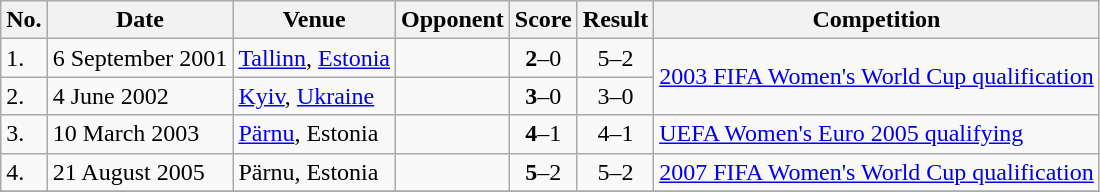<table class="wikitable">
<tr>
<th>No.</th>
<th>Date</th>
<th>Venue</th>
<th>Opponent</th>
<th>Score</th>
<th>Result</th>
<th>Competition</th>
</tr>
<tr>
<td>1.</td>
<td>6 September 2001</td>
<td><a href='#'>Tallinn</a>, <a href='#'>Estonia</a></td>
<td></td>
<td align=center><strong>2</strong>–0</td>
<td align=center>5–2</td>
<td rowspan=2><a href='#'>2003 FIFA Women's World Cup qualification</a></td>
</tr>
<tr>
<td>2.</td>
<td>4 June 2002</td>
<td><a href='#'>Kyiv</a>, <a href='#'>Ukraine</a></td>
<td></td>
<td align=center><strong>3</strong>–0</td>
<td align=center>3–0</td>
</tr>
<tr>
<td>3.</td>
<td>10 March 2003</td>
<td><a href='#'>Pärnu</a>, Estonia</td>
<td></td>
<td align=center><strong>4</strong>–1</td>
<td align=center>4–1</td>
<td><a href='#'>UEFA Women's Euro 2005 qualifying</a></td>
</tr>
<tr>
<td>4.</td>
<td>21 August 2005</td>
<td>Pärnu, Estonia</td>
<td></td>
<td align=center><strong>5</strong>–2</td>
<td align=center>5–2</td>
<td><a href='#'>2007 FIFA Women's World Cup qualification</a></td>
</tr>
<tr>
</tr>
</table>
